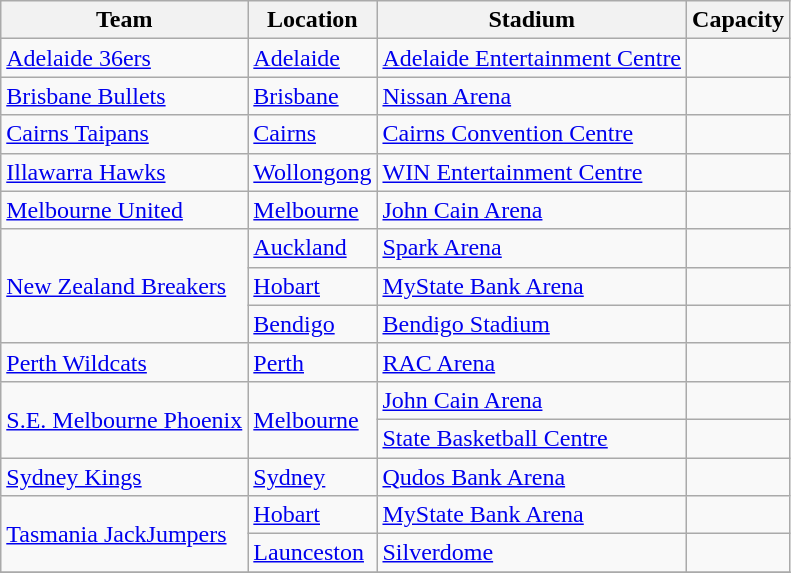<table class="wikitable sortable">
<tr>
<th>Team</th>
<th>Location</th>
<th>Stadium</th>
<th>Capacity</th>
</tr>
<tr>
<td><a href='#'>Adelaide 36ers</a></td>
<td><a href='#'>Adelaide</a></td>
<td><a href='#'>Adelaide Entertainment Centre</a></td>
<td style="text-align:center"></td>
</tr>
<tr>
<td><a href='#'>Brisbane Bullets</a></td>
<td><a href='#'>Brisbane</a></td>
<td><a href='#'>Nissan Arena</a></td>
<td style="text-align:center"></td>
</tr>
<tr>
<td><a href='#'>Cairns Taipans</a></td>
<td><a href='#'>Cairns</a></td>
<td><a href='#'>Cairns Convention Centre</a></td>
<td style="text-align:center"></td>
</tr>
<tr>
<td><a href='#'>Illawarra Hawks</a></td>
<td><a href='#'>Wollongong</a></td>
<td><a href='#'>WIN Entertainment Centre</a></td>
<td style="text-align:center"></td>
</tr>
<tr>
<td><a href='#'>Melbourne United</a></td>
<td><a href='#'>Melbourne</a></td>
<td><a href='#'>John Cain Arena</a></td>
<td style="text-align:center"></td>
</tr>
<tr>
<td rowspan="3"><a href='#'>New Zealand Breakers</a></td>
<td rowspan="1"><a href='#'>Auckland</a></td>
<td><a href='#'>Spark Arena</a></td>
<td style="text-align:center"></td>
</tr>
<tr>
<td><a href='#'>Hobart</a></td>
<td><a href='#'>MyState Bank Arena</a></td>
<td style="text-align:center"></td>
</tr>
<tr>
<td><a href='#'>Bendigo</a></td>
<td><a href='#'>Bendigo Stadium</a></td>
<td style="text-align:center"></td>
</tr>
<tr>
<td><a href='#'>Perth Wildcats</a></td>
<td><a href='#'>Perth</a></td>
<td><a href='#'>RAC Arena</a></td>
<td style="text-align:center"></td>
</tr>
<tr>
<td rowspan="2"><a href='#'>S.E. Melbourne Phoenix</a></td>
<td rowspan="2"><a href='#'>Melbourne</a></td>
<td><a href='#'>John Cain Arena</a></td>
<td style="text-align:center"></td>
</tr>
<tr>
<td><a href='#'>State Basketball Centre</a></td>
<td style="text-align:center"></td>
</tr>
<tr>
<td><a href='#'>Sydney Kings</a></td>
<td><a href='#'>Sydney</a></td>
<td><a href='#'>Qudos Bank Arena</a></td>
<td style="text-align:center"></td>
</tr>
<tr>
<td rowspan="2"><a href='#'>Tasmania JackJumpers</a></td>
<td><a href='#'>Hobart</a></td>
<td><a href='#'>MyState Bank Arena</a></td>
<td style="text-align:center"></td>
</tr>
<tr>
<td><a href='#'>Launceston</a></td>
<td><a href='#'>Silverdome</a></td>
<td style="text-align:center"></td>
</tr>
<tr>
</tr>
</table>
